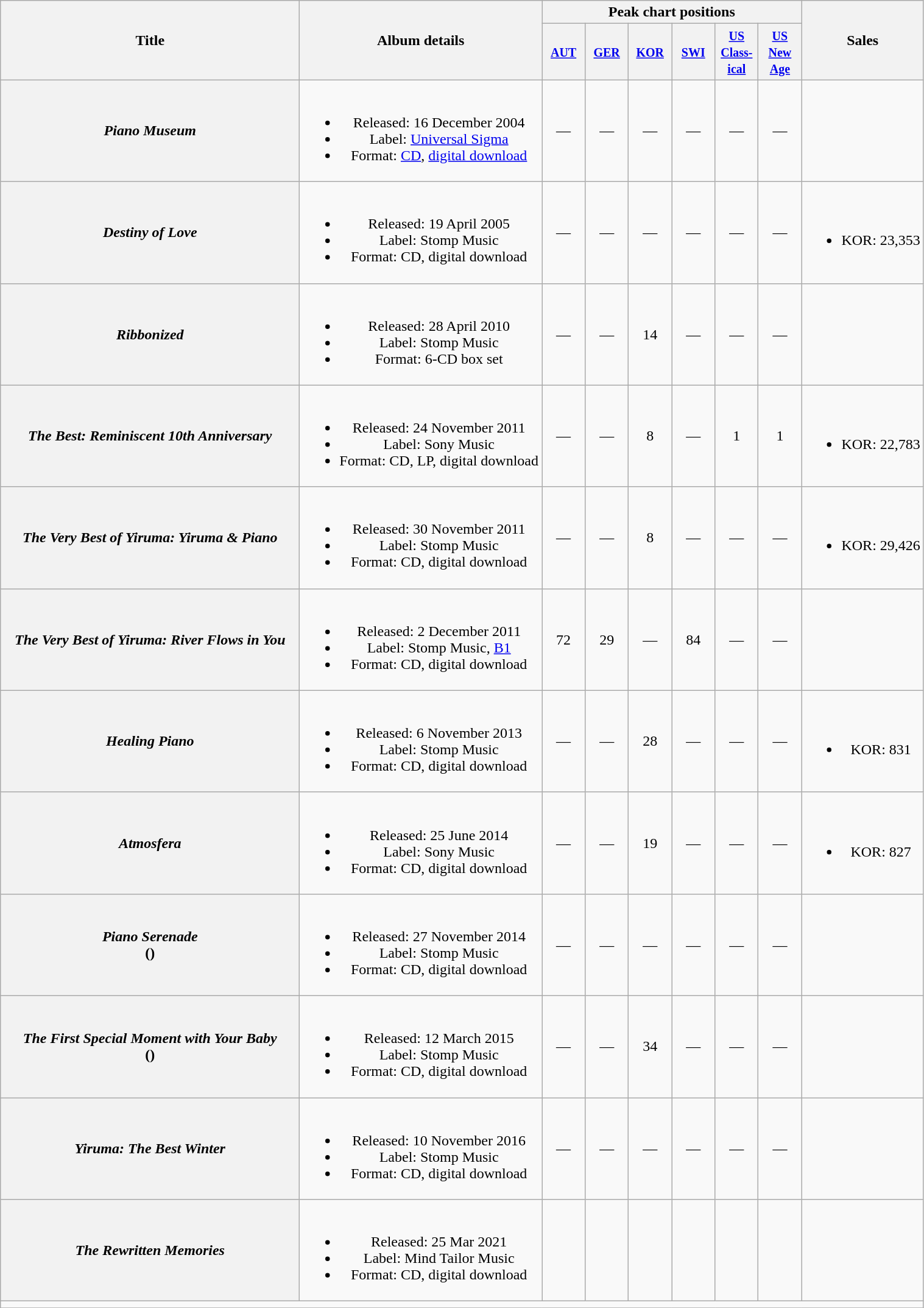<table class="wikitable plainrowheaders" style="text-align:center;">
<tr>
<th scope="col" rowspan="2" style="width:20em;">Title</th>
<th scope="col" rowspan="2">Album details</th>
<th colspan="6">Peak chart positions</th>
<th scope="col" rowspan="2">Sales</th>
</tr>
<tr>
<th style="width:2.5em;"><small><a href='#'>AUT</a></small><br></th>
<th style="width:2.5em;"><small><a href='#'>GER</a></small><br></th>
<th style="width:2.5em;"><small><a href='#'>KOR</a></small><br></th>
<th style="width:2.5em;"><small><a href='#'>SWI</a></small><br></th>
<th style="width:2.5em;"><small><a href='#'>US<br>Class-<br>ical</a></small><br></th>
<th style="width:2.5em;"><small><a href='#'>US<br>New Age</a></small><br></th>
</tr>
<tr>
<th scope="row"><em>Piano Museum</em></th>
<td><br><ul><li>Released: 16 December 2004 </li><li>Label: <a href='#'>Universal Sigma</a></li><li>Format: <a href='#'>CD</a>, <a href='#'>digital download</a></li></ul></td>
<td>—</td>
<td>—</td>
<td>—</td>
<td>—</td>
<td>—</td>
<td>—</td>
<td></td>
</tr>
<tr>
<th scope="row"><em>Destiny of Love</em></th>
<td><br><ul><li>Released: 19 April 2005 </li><li>Label: Stomp Music</li><li>Format: CD, digital download</li></ul></td>
<td>—</td>
<td>—</td>
<td>—</td>
<td>—</td>
<td>—</td>
<td>—</td>
<td><br><ul><li>KOR: 23,353</li></ul></td>
</tr>
<tr>
<th scope="row"><em>Ribbonized</em></th>
<td><br><ul><li>Released: 28 April 2010 </li><li>Label: Stomp Music</li><li>Format: 6-CD box set</li></ul></td>
<td>—</td>
<td>—</td>
<td>14</td>
<td>—</td>
<td>—</td>
<td>—</td>
<td></td>
</tr>
<tr>
<th scope="row"><em>The Best: Reminiscent 10th Anniversary</em></th>
<td><br><ul><li>Released: 24 November 2011 </li><li>Label: Sony Music</li><li>Format: CD, LP, digital download</li></ul></td>
<td>—</td>
<td>—</td>
<td>8</td>
<td>—</td>
<td>1</td>
<td>1</td>
<td><br><ul><li>KOR: 22,783</li></ul></td>
</tr>
<tr>
<th scope="row"><em>The Very Best of Yiruma: Yiruma & Piano</em></th>
<td><br><ul><li>Released: 30 November 2011 </li><li>Label: Stomp Music</li><li>Format: CD, digital download</li></ul></td>
<td>—</td>
<td>—</td>
<td>8</td>
<td>—</td>
<td>—</td>
<td>—</td>
<td><br><ul><li>KOR: 29,426</li></ul></td>
</tr>
<tr>
<th scope="row"><em>The Very Best of Yiruma: River Flows in You</em></th>
<td><br><ul><li>Released: 2 December 2011 </li><li>Label: Stomp Music, <a href='#'>B1</a></li><li>Format: CD, digital download</li></ul></td>
<td>72</td>
<td>29</td>
<td>—</td>
<td>84</td>
<td>—</td>
<td>—</td>
<td></td>
</tr>
<tr>
<th scope="row"><em>Healing Piano</em></th>
<td><br><ul><li>Released: 6 November 2013 </li><li>Label: Stomp Music</li><li>Format: CD, digital download</li></ul></td>
<td>—</td>
<td>—</td>
<td>28</td>
<td>—</td>
<td>—</td>
<td>—</td>
<td><br><ul><li>KOR: 831</li></ul></td>
</tr>
<tr>
<th scope="row"><em>Atmosfera</em></th>
<td><br><ul><li>Released: 25 June 2014 </li><li>Label: Sony Music</li><li>Format: CD, digital download</li></ul></td>
<td>—</td>
<td>—</td>
<td>19</td>
<td>—</td>
<td>—</td>
<td>—</td>
<td><br><ul><li>KOR: 827</li></ul></td>
</tr>
<tr>
<th scope="row"><em>Piano Serenade</em><br>()</th>
<td><br><ul><li>Released: 27 November 2014 </li><li>Label: Stomp Music</li><li>Format: CD, digital download</li></ul></td>
<td>—</td>
<td>—</td>
<td>—</td>
<td>—</td>
<td>—</td>
<td>—</td>
<td></td>
</tr>
<tr>
<th scope="row"><em>The First Special Moment with Your Baby</em><br>()</th>
<td><br><ul><li>Released: 12 March 2015 </li><li>Label: Stomp Music</li><li>Format: CD, digital download</li></ul></td>
<td>—</td>
<td>—</td>
<td>34</td>
<td>—</td>
<td>—</td>
<td>—</td>
<td></td>
</tr>
<tr>
<th scope="row"><em>Yiruma: The Best Winter</em></th>
<td><br><ul><li>Released: 10 November 2016 </li><li>Label: Stomp Music</li><li>Format: CD, digital download</li></ul></td>
<td>—</td>
<td>—</td>
<td>—</td>
<td>—</td>
<td>—</td>
<td>—</td>
<td></td>
</tr>
<tr>
<th scope="row"><em>The Rewritten Memories</em></th>
<td><br><ul><li>Released: 25 Mar 2021 </li><li>Label: Mind Tailor Music</li><li>Format: CD, digital download</li></ul></td>
<td></td>
<td></td>
<td></td>
<td></td>
<td></td>
<td></td>
<td></td>
</tr>
<tr>
<td colspan="9"></td>
</tr>
<tr>
</tr>
</table>
